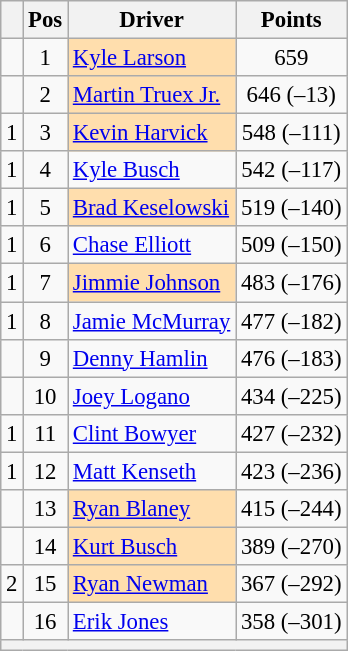<table class="wikitable" style="font-size: 95%;">
<tr>
<th></th>
<th>Pos</th>
<th>Driver</th>
<th>Points</th>
</tr>
<tr>
<td align="left"></td>
<td style="text-align:center;">1</td>
<td style="background:#FFDEAD;"><a href='#'>Kyle Larson</a></td>
<td style="text-align:center;">659</td>
</tr>
<tr>
<td align="left"></td>
<td style="text-align:center;">2</td>
<td style="background:#FFDEAD;"><a href='#'>Martin Truex Jr.</a></td>
<td style="text-align:center;">646 (–13)</td>
</tr>
<tr>
<td align="left"> 1</td>
<td style="text-align:center;">3</td>
<td style="background:#FFDEAD;"><a href='#'>Kevin Harvick</a></td>
<td style="text-align:center;">548 (–111)</td>
</tr>
<tr>
<td align="left"> 1</td>
<td style="text-align:center;">4</td>
<td><a href='#'>Kyle Busch</a></td>
<td style="text-align:center;">542 (–117)</td>
</tr>
<tr>
<td align="left"> 1</td>
<td style="text-align:center;">5</td>
<td style="background:#FFDEAD;"><a href='#'>Brad Keselowski</a></td>
<td style="text-align:center;">519 (–140)</td>
</tr>
<tr>
<td align="left"> 1</td>
<td style="text-align:center;">6</td>
<td><a href='#'>Chase Elliott</a></td>
<td style="text-align:center;">509 (–150)</td>
</tr>
<tr>
<td align="left"> 1</td>
<td style="text-align:center;">7</td>
<td style="background:#FFDEAD;"><a href='#'>Jimmie Johnson</a></td>
<td style="text-align:center;">483 (–176)</td>
</tr>
<tr>
<td align="left"> 1</td>
<td style="text-align:center;">8</td>
<td><a href='#'>Jamie McMurray</a></td>
<td style="text-align:center;">477 (–182)</td>
</tr>
<tr>
<td align="left"></td>
<td style="text-align:center;">9</td>
<td><a href='#'>Denny Hamlin</a></td>
<td style="text-align:center;">476 (–183)</td>
</tr>
<tr>
<td align="left"></td>
<td style="text-align:center;">10</td>
<td><a href='#'>Joey Logano</a></td>
<td style="text-align:center;">434 (–225)</td>
</tr>
<tr>
<td align="left"> 1</td>
<td style="text-align:center;">11</td>
<td><a href='#'>Clint Bowyer</a></td>
<td style="text-align:center;">427 (–232)</td>
</tr>
<tr>
<td align="left"> 1</td>
<td style="text-align:center;">12</td>
<td><a href='#'>Matt Kenseth</a></td>
<td style="text-align:center;">423 (–236)</td>
</tr>
<tr>
<td align="left"></td>
<td style="text-align:center;">13</td>
<td style="background:#FFDEAD;"><a href='#'>Ryan Blaney</a></td>
<td style="text-align:center;">415 (–244)</td>
</tr>
<tr>
<td align="left"></td>
<td style="text-align:center;">14</td>
<td style="background:#FFDEAD;"><a href='#'>Kurt Busch</a></td>
<td style="text-align:center;">389 (–270)</td>
</tr>
<tr>
<td align="left"> 2</td>
<td style="text-align:center;">15</td>
<td style="background:#FFDEAD;"><a href='#'>Ryan Newman</a></td>
<td style="text-align:center;">367 (–292)</td>
</tr>
<tr>
<td align="left"></td>
<td style="text-align:center;">16</td>
<td><a href='#'>Erik Jones</a></td>
<td style="text-align:center;">358 (–301)</td>
</tr>
<tr class="sortbottom">
<th colspan="9"></th>
</tr>
</table>
